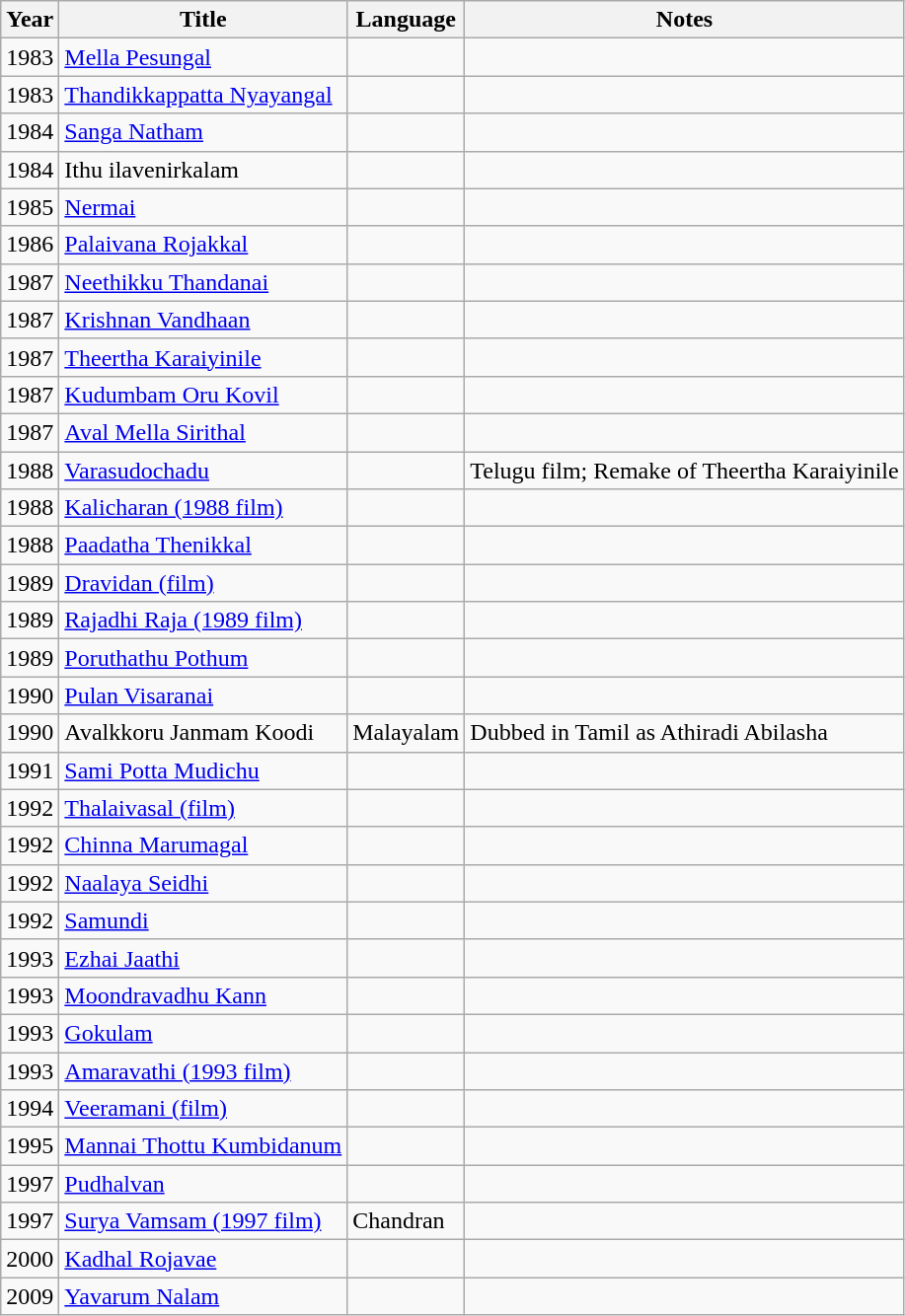<table class="wikitable">
<tr>
<th>Year</th>
<th>Title</th>
<th>Language</th>
<th>Notes</th>
</tr>
<tr>
<td>1983</td>
<td><a href='#'>Mella Pesungal</a></td>
<td></td>
<td></td>
</tr>
<tr>
<td>1983</td>
<td><a href='#'>Thandikkappatta Nyayangal</a></td>
<td></td>
<td></td>
</tr>
<tr>
<td>1984</td>
<td><a href='#'>Sanga Natham</a></td>
<td></td>
<td></td>
</tr>
<tr>
<td>1984</td>
<td>Ithu ilavenirkalam</td>
<td></td>
<td></td>
</tr>
<tr>
<td>1985</td>
<td><a href='#'>Nermai</a></td>
<td></td>
<td></td>
</tr>
<tr>
<td>1986</td>
<td><a href='#'>Palaivana Rojakkal</a></td>
<td></td>
<td></td>
</tr>
<tr>
<td>1987</td>
<td><a href='#'>Neethikku Thandanai</a></td>
<td></td>
<td></td>
</tr>
<tr>
<td>1987</td>
<td><a href='#'>Krishnan Vandhaan</a></td>
<td></td>
<td></td>
</tr>
<tr>
<td>1987</td>
<td><a href='#'>Theertha Karaiyinile</a></td>
<td></td>
<td></td>
</tr>
<tr>
<td>1987</td>
<td><a href='#'>Kudumbam Oru Kovil</a></td>
<td></td>
<td></td>
</tr>
<tr>
<td>1987</td>
<td><a href='#'>Aval Mella Sirithal</a></td>
<td></td>
<td></td>
</tr>
<tr>
<td>1988</td>
<td><a href='#'>Varasudochadu</a></td>
<td></td>
<td>Telugu film; Remake of Theertha Karaiyinile</td>
</tr>
<tr>
<td>1988</td>
<td><a href='#'>Kalicharan (1988 film)</a></td>
<td></td>
<td></td>
</tr>
<tr>
<td>1988</td>
<td><a href='#'>Paadatha Thenikkal</a></td>
<td></td>
<td></td>
</tr>
<tr>
<td>1989</td>
<td><a href='#'>Dravidan (film)</a></td>
<td></td>
<td></td>
</tr>
<tr>
<td>1989</td>
<td><a href='#'>Rajadhi Raja (1989 film)</a></td>
<td></td>
<td></td>
</tr>
<tr>
<td>1989</td>
<td><a href='#'>Poruthathu Pothum</a></td>
<td></td>
<td></td>
</tr>
<tr>
<td>1990</td>
<td><a href='#'>Pulan Visaranai</a></td>
<td></td>
<td></td>
</tr>
<tr>
<td>1990</td>
<td>Avalkkoru Janmam Koodi</td>
<td>Malayalam</td>
<td>Dubbed in Tamil as Athiradi Abilasha</td>
</tr>
<tr>
<td>1991</td>
<td><a href='#'>Sami Potta Mudichu</a></td>
<td></td>
<td></td>
</tr>
<tr>
<td>1992</td>
<td><a href='#'>Thalaivasal (film)</a></td>
<td></td>
<td></td>
</tr>
<tr>
<td>1992</td>
<td><a href='#'>Chinna Marumagal </a></td>
<td></td>
<td></td>
</tr>
<tr>
<td>1992</td>
<td><a href='#'>Naalaya Seidhi</a></td>
<td></td>
<td></td>
</tr>
<tr>
<td>1992</td>
<td><a href='#'>Samundi</a></td>
<td></td>
<td></td>
</tr>
<tr>
<td>1993</td>
<td><a href='#'>Ezhai Jaathi</a></td>
<td></td>
<td></td>
</tr>
<tr>
<td>1993</td>
<td><a href='#'>Moondravadhu Kann</a></td>
<td></td>
<td></td>
</tr>
<tr>
<td>1993</td>
<td><a href='#'>Gokulam</a></td>
<td></td>
<td></td>
</tr>
<tr>
<td>1993</td>
<td><a href='#'>Amaravathi (1993 film)</a></td>
<td></td>
<td></td>
</tr>
<tr>
<td>1994</td>
<td><a href='#'>Veeramani (film)</a></td>
<td></td>
<td></td>
</tr>
<tr>
<td>1995</td>
<td><a href='#'>Mannai Thottu Kumbidanum</a></td>
<td></td>
<td></td>
</tr>
<tr>
<td>1997</td>
<td><a href='#'>Pudhalvan</a></td>
<td></td>
<td></td>
</tr>
<tr>
<td>1997</td>
<td><a href='#'>Surya Vamsam (1997 film)</a></td>
<td>Chandran</td>
<td></td>
</tr>
<tr>
<td>2000</td>
<td><a href='#'>Kadhal Rojavae</a></td>
<td></td>
<td></td>
</tr>
<tr>
<td>2009</td>
<td><a href='#'>Yavarum Nalam</a></td>
<td></td>
<td></td>
</tr>
</table>
